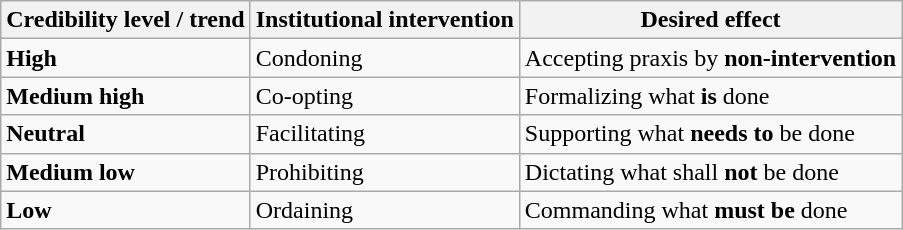<table class="wikitable">
<tr>
<th>Credibility level / trend</th>
<th>Institutional intervention</th>
<th>Desired effect</th>
</tr>
<tr>
<td><strong>High</strong></td>
<td>Condoning</td>
<td>Accepting praxis by <strong>non-intervention</strong></td>
</tr>
<tr>
<td><strong>Medium high</strong></td>
<td>Co-opting</td>
<td>Formalizing what <strong>is</strong> done</td>
</tr>
<tr>
<td><strong>Neutral</strong></td>
<td>Facilitating</td>
<td>Supporting what <strong>needs to</strong> be done</td>
</tr>
<tr>
<td><strong>Medium low</strong></td>
<td>Prohibiting</td>
<td>Dictating what shall <strong>not</strong> be done</td>
</tr>
<tr>
<td><strong>Low</strong></td>
<td>Ordaining</td>
<td>Commanding what <strong>must be</strong> done</td>
</tr>
</table>
